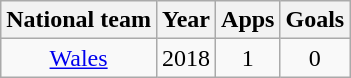<table class=wikitable style=text-align:center>
<tr>
<th>National team</th>
<th>Year</th>
<th>Apps</th>
<th>Goals</th>
</tr>
<tr>
<td><a href='#'>Wales</a></td>
<td>2018</td>
<td>1</td>
<td>0</td>
</tr>
</table>
